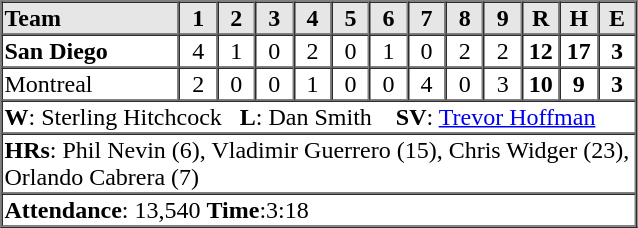<table border=1 cellspacing=0 width=425 style="margin-left:3em;">
<tr style="text-align:center; background-color:#e6e6e6;">
<th align=left width=28%>Team</th>
<th width=6%>1</th>
<th width=6%>2</th>
<th width=6%>3</th>
<th width=6%>4</th>
<th width=6%>5</th>
<th width=6%>6</th>
<th width=6%>7</th>
<th width=6%>8</th>
<th width=6%>9</th>
<th width=6%>R</th>
<th width=6%>H</th>
<th width=6%>E</th>
</tr>
<tr style="text-align:center;">
<td align=left><strong>San Diego</strong></td>
<td>4</td>
<td>1</td>
<td>0</td>
<td>2</td>
<td>0</td>
<td>1</td>
<td>0</td>
<td>2</td>
<td>2</td>
<td><strong>12</strong></td>
<td><strong>17</strong></td>
<td><strong>3</strong></td>
</tr>
<tr style="text-align:center;">
<td align=left>Montreal</td>
<td>2</td>
<td>0</td>
<td>0</td>
<td>1</td>
<td>0</td>
<td>0</td>
<td>4</td>
<td>0</td>
<td>3</td>
<td><strong>10</strong></td>
<td><strong>9</strong></td>
<td><strong>3</strong></td>
</tr>
<tr style="text-align:left;">
<td colspan=13><strong>W</strong>: Sterling Hitchcock   <strong>L</strong>: Dan Smith    <strong>SV</strong>: <a href='#'>Trevor Hoffman</a>   </td>
</tr>
<tr style="text-align:left;">
<td colspan=13><strong>HRs</strong>: Phil Nevin (6), Vladimir Guerrero (15), Chris Widger (23), Orlando Cabrera (7)</td>
</tr>
<tr style="text-align:left;">
<td colspan=13><strong>Attendance</strong>: 13,540 <strong>Time</strong>:3:18</td>
</tr>
</table>
